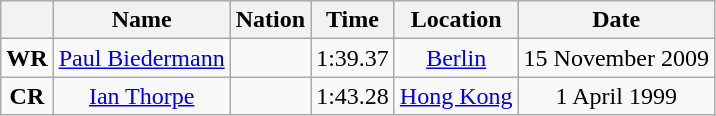<table class=wikitable style=text-align:center>
<tr>
<th></th>
<th>Name</th>
<th>Nation</th>
<th>Time</th>
<th>Location</th>
<th>Date</th>
</tr>
<tr>
<td><strong>WR</strong></td>
<td><a href='#'>Paul Biedermann</a></td>
<td></td>
<td align=left>1:39.37</td>
<td><a href='#'>Berlin</a></td>
<td>15 November 2009</td>
</tr>
<tr>
<td><strong>CR</strong></td>
<td><a href='#'>Ian Thorpe</a></td>
<td></td>
<td align=left>1:43.28</td>
<td><a href='#'>Hong Kong</a></td>
<td>1 April 1999</td>
</tr>
</table>
